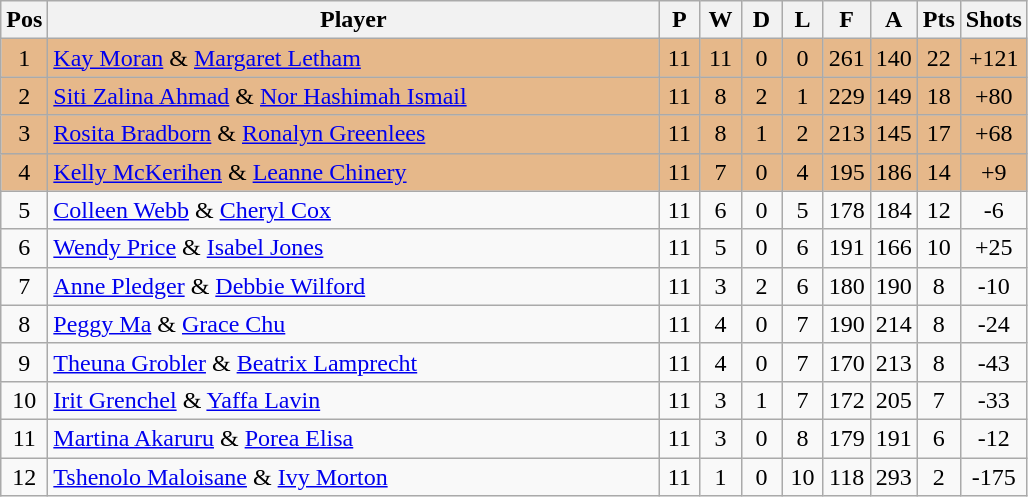<table class="wikitable" style="font-size: 100%">
<tr>
<th width=20>Pos</th>
<th width=400>Player</th>
<th width=20>P</th>
<th width=20>W</th>
<th width=20>D</th>
<th width=20>L</th>
<th width=20>F</th>
<th width=20>A</th>
<th width=20>Pts</th>
<th width=20>Shots</th>
</tr>
<tr align=center style="background: #E6B88A;">
<td>1</td>
<td align="left"> <a href='#'>Kay Moran</a> & <a href='#'>Margaret Letham</a></td>
<td>11</td>
<td>11</td>
<td>0</td>
<td>0</td>
<td>261</td>
<td>140</td>
<td>22</td>
<td>+121</td>
</tr>
<tr align=center style="background: #E6B88A;">
<td>2</td>
<td align="left"> <a href='#'>Siti Zalina Ahmad</a> & <a href='#'>Nor Hashimah Ismail</a></td>
<td>11</td>
<td>8</td>
<td>2</td>
<td>1</td>
<td>229</td>
<td>149</td>
<td>18</td>
<td>+80</td>
</tr>
<tr align=center style="background: #E6B88A;">
<td>3</td>
<td align="left"> <a href='#'>Rosita Bradborn</a> & <a href='#'>Ronalyn Greenlees</a></td>
<td>11</td>
<td>8</td>
<td>1</td>
<td>2</td>
<td>213</td>
<td>145</td>
<td>17</td>
<td>+68</td>
</tr>
<tr align=center style="background: #E6B88A;">
<td>4</td>
<td align="left"> <a href='#'>Kelly McKerihen</a> & <a href='#'>Leanne Chinery</a></td>
<td>11</td>
<td>7</td>
<td>0</td>
<td>4</td>
<td>195</td>
<td>186</td>
<td>14</td>
<td>+9</td>
</tr>
<tr align=center>
<td>5</td>
<td align="left"> <a href='#'>Colleen Webb</a> & <a href='#'>Cheryl Cox</a></td>
<td>11</td>
<td>6</td>
<td>0</td>
<td>5</td>
<td>178</td>
<td>184</td>
<td>12</td>
<td>-6</td>
</tr>
<tr align=center>
<td>6</td>
<td align="left"> <a href='#'>Wendy Price</a> & <a href='#'>Isabel Jones</a></td>
<td>11</td>
<td>5</td>
<td>0</td>
<td>6</td>
<td>191</td>
<td>166</td>
<td>10</td>
<td>+25</td>
</tr>
<tr align=center>
<td>7</td>
<td align="left"> <a href='#'>Anne Pledger</a> & <a href='#'>Debbie Wilford</a></td>
<td>11</td>
<td>3</td>
<td>2</td>
<td>6</td>
<td>180</td>
<td>190</td>
<td>8</td>
<td>-10</td>
</tr>
<tr align=center>
<td>8</td>
<td align="left"> <a href='#'>Peggy Ma</a> & <a href='#'>Grace Chu</a></td>
<td>11</td>
<td>4</td>
<td>0</td>
<td>7</td>
<td>190</td>
<td>214</td>
<td>8</td>
<td>-24</td>
</tr>
<tr align=center>
<td>9</td>
<td align="left"> <a href='#'>Theuna Grobler</a> & <a href='#'>Beatrix Lamprecht</a></td>
<td>11</td>
<td>4</td>
<td>0</td>
<td>7</td>
<td>170</td>
<td>213</td>
<td>8</td>
<td>-43</td>
</tr>
<tr align=center>
<td>10</td>
<td align="left"> <a href='#'>Irit Grenchel</a> & <a href='#'>Yaffa Lavin</a></td>
<td>11</td>
<td>3</td>
<td>1</td>
<td>7</td>
<td>172</td>
<td>205</td>
<td>7</td>
<td>-33</td>
</tr>
<tr align=center>
<td>11</td>
<td align="left"> <a href='#'>Martina Akaruru</a> & <a href='#'>Porea Elisa</a></td>
<td>11</td>
<td>3</td>
<td>0</td>
<td>8</td>
<td>179</td>
<td>191</td>
<td>6</td>
<td>-12</td>
</tr>
<tr align=center>
<td>12</td>
<td align="left"> <a href='#'>Tshenolo Maloisane</a> & <a href='#'>Ivy Morton</a></td>
<td>11</td>
<td>1</td>
<td>0</td>
<td>10</td>
<td>118</td>
<td>293</td>
<td>2</td>
<td>-175</td>
</tr>
</table>
